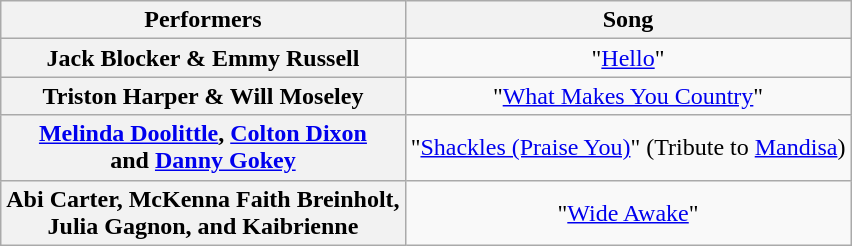<table class="wikitable unsortable" style="text-align:center;">
<tr>
<th scope="col">Performers</th>
<th scope="col">Song</th>
</tr>
<tr>
<th scope="row">Jack Blocker & Emmy Russell</th>
<td>"<a href='#'>Hello</a>"</td>
</tr>
<tr>
<th scope="row">Triston Harper & Will Moseley</th>
<td>"<a href='#'>What Makes You Country</a>"</td>
</tr>
<tr>
<th scope="row"><a href='#'>Melinda Doolittle</a>, <a href='#'>Colton Dixon</a><br>and <a href='#'>Danny Gokey</a></th>
<td>"<a href='#'>Shackles (Praise You)</a>" (Tribute to <a href='#'>Mandisa</a>)</td>
</tr>
<tr>
<th scope="row">Abi Carter, McKenna Faith Breinholt,<br>Julia Gagnon, and Kaibrienne</th>
<td>"<a href='#'>Wide Awake</a>"</td>
</tr>
</table>
